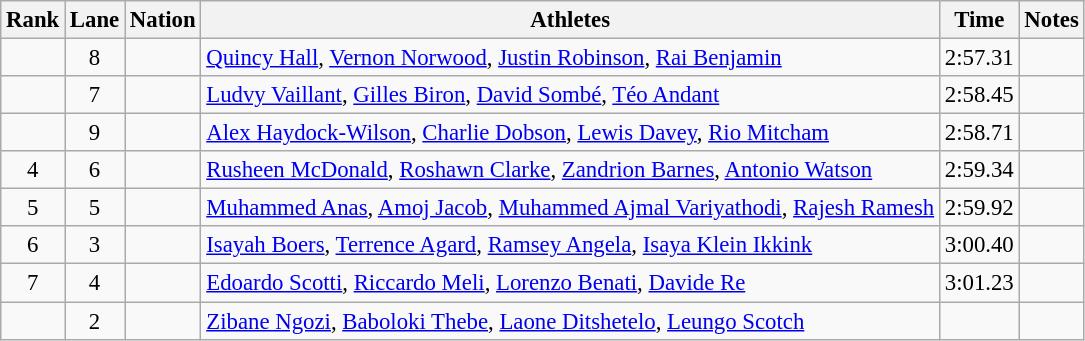<table class="wikitable sortable" style="text-align:center; font-size:95%;">
<tr>
<th>Rank</th>
<th>Lane</th>
<th>Nation</th>
<th>Athletes</th>
<th>Time</th>
<th>Notes</th>
</tr>
<tr>
<td></td>
<td>8</td>
<td align="left"></td>
<td align="left"><a href='#'>Quincy Hall</a>, <a href='#'>Vernon Norwood</a>, <a href='#'>Justin Robinson</a>, <a href='#'>Rai Benjamin</a></td>
<td>2:57.31</td>
<td></td>
</tr>
<tr>
<td></td>
<td>7</td>
<td align="left"></td>
<td align="left"><a href='#'>Ludvy Vaillant</a>, <a href='#'>Gilles Biron</a>, <a href='#'>David Sombé</a>, <a href='#'>Téo Andant</a></td>
<td>2:58.45</td>
<td></td>
</tr>
<tr>
<td></td>
<td>9</td>
<td align="left"></td>
<td align="left"><a href='#'>Alex Haydock-Wilson</a>, <a href='#'>Charlie Dobson</a>, <a href='#'>Lewis Davey</a>, <a href='#'>Rio Mitcham</a></td>
<td>2:58.71</td>
<td></td>
</tr>
<tr>
<td>4</td>
<td>6</td>
<td align="left"></td>
<td align="left"><a href='#'>Rusheen McDonald</a>, <a href='#'>Roshawn Clarke</a>, <a href='#'>Zandrion Barnes</a>, <a href='#'>Antonio Watson</a></td>
<td>2:59.34</td>
<td></td>
</tr>
<tr>
<td>5</td>
<td>5</td>
<td align="left"></td>
<td align="left"><a href='#'>Muhammed Anas</a>, <a href='#'>Amoj Jacob</a>, <a href='#'>Muhammed Ajmal Variyathodi</a>, <a href='#'>Rajesh Ramesh</a></td>
<td>2:59.92</td>
<td></td>
</tr>
<tr>
<td>6</td>
<td>3</td>
<td align="left"></td>
<td align="left"><a href='#'>Isayah Boers</a>, <a href='#'>Terrence Agard</a>, <a href='#'>Ramsey Angela</a>, <a href='#'>Isaya Klein Ikkink</a></td>
<td>3:00.40</td>
<td></td>
</tr>
<tr>
<td>7</td>
<td>4</td>
<td align="left"></td>
<td align="left"><a href='#'>Edoardo Scotti</a>, <a href='#'>Riccardo Meli</a>, <a href='#'>Lorenzo Benati</a>, <a href='#'>Davide Re</a></td>
<td>3:01.23</td>
<td></td>
</tr>
<tr>
<td></td>
<td>2</td>
<td align="left"></td>
<td align="left"><a href='#'>Zibane Ngozi</a>, <a href='#'>Baboloki Thebe</a>, <a href='#'>Laone Ditshetelo</a>, <a href='#'>Leungo Scotch</a></td>
<td></td>
<td></td>
</tr>
</table>
